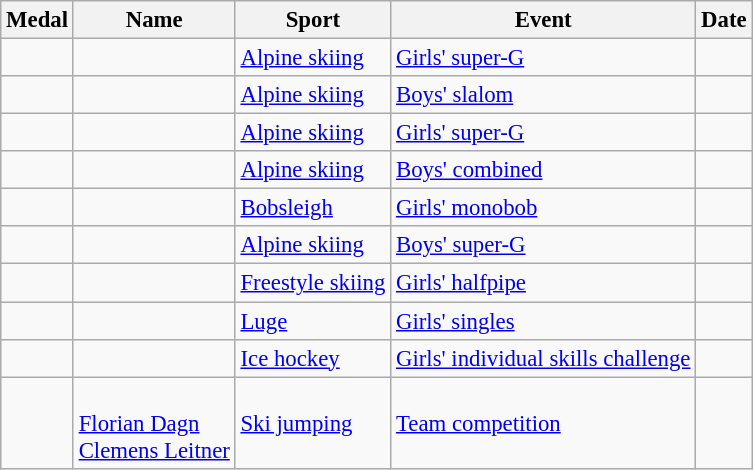<table class="wikitable sortable" style="font-size: 95%">
<tr>
<th>Medal</th>
<th>Name</th>
<th>Sport</th>
<th>Event</th>
<th>Date</th>
</tr>
<tr>
<td></td>
<td></td>
<td><a href='#'>Alpine skiing</a></td>
<td><a href='#'>Girls' super-G</a></td>
<td></td>
</tr>
<tr>
<td></td>
<td></td>
<td><a href='#'>Alpine skiing</a></td>
<td><a href='#'>Boys' slalom</a></td>
<td></td>
</tr>
<tr>
<td></td>
<td></td>
<td><a href='#'>Alpine skiing</a></td>
<td><a href='#'>Girls' super-G</a></td>
<td></td>
</tr>
<tr>
<td></td>
<td></td>
<td><a href='#'>Alpine skiing</a></td>
<td><a href='#'>Boys' combined</a></td>
<td></td>
</tr>
<tr>
<td></td>
<td></td>
<td><a href='#'>Bobsleigh</a></td>
<td><a href='#'>Girls' monobob</a></td>
<td></td>
</tr>
<tr>
<td></td>
<td></td>
<td><a href='#'>Alpine skiing</a></td>
<td><a href='#'>Boys' super-G</a></td>
<td></td>
</tr>
<tr>
<td></td>
<td></td>
<td><a href='#'>Freestyle skiing</a></td>
<td><a href='#'>Girls' halfpipe</a></td>
<td></td>
</tr>
<tr>
<td></td>
<td></td>
<td><a href='#'>Luge</a></td>
<td><a href='#'>Girls' singles</a></td>
<td></td>
</tr>
<tr>
<td></td>
<td></td>
<td><a href='#'>Ice hockey</a></td>
<td><a href='#'>Girls' individual skills challenge</a></td>
<td></td>
</tr>
<tr>
<td></td>
<td><br><a href='#'>Florian Dagn</a><br><a href='#'>Clemens Leitner</a></td>
<td><a href='#'>Ski jumping</a></td>
<td><a href='#'>Team competition</a></td>
<td></td>
</tr>
</table>
